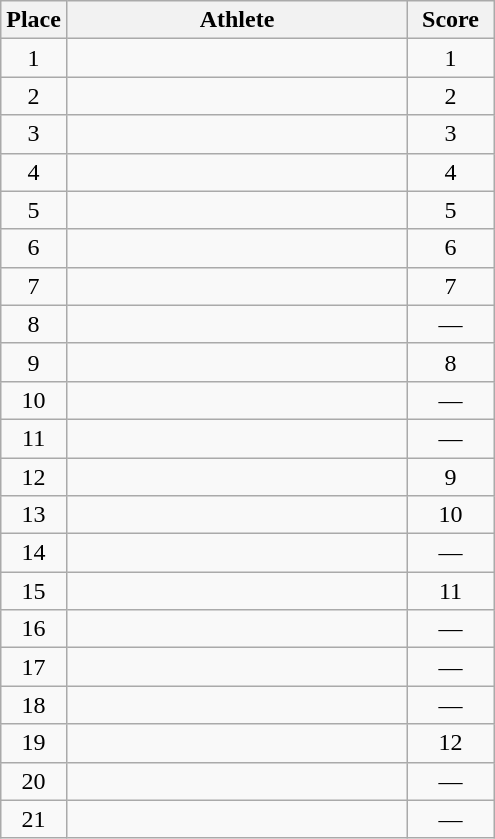<table class=wikitable style="text-align:center">
<tr>
<th width=20>Place</th>
<th width=220>Athlete</th>
<th width=50>Score</th>
</tr>
<tr>
<td>1</td>
<td align=left></td>
<td>1</td>
</tr>
<tr>
<td>2</td>
<td align=left></td>
<td>2</td>
</tr>
<tr>
<td>3</td>
<td align=left></td>
<td>3</td>
</tr>
<tr>
<td>4</td>
<td align=left></td>
<td>4</td>
</tr>
<tr>
<td>5</td>
<td align=left></td>
<td>5</td>
</tr>
<tr>
<td>6</td>
<td align=left></td>
<td>6</td>
</tr>
<tr>
<td>7</td>
<td align=left></td>
<td>7</td>
</tr>
<tr>
<td>8</td>
<td align=left><em></em></td>
<td>—</td>
</tr>
<tr>
<td>9</td>
<td align=left></td>
<td>8</td>
</tr>
<tr>
<td>10</td>
<td align=left><em></em></td>
<td>—</td>
</tr>
<tr>
<td>11</td>
<td align=left><em></em></td>
<td>—</td>
</tr>
<tr>
<td>12</td>
<td align=left></td>
<td>9</td>
</tr>
<tr>
<td>13</td>
<td align=left></td>
<td>10</td>
</tr>
<tr>
<td>14</td>
<td align=left><em></em></td>
<td>—</td>
</tr>
<tr>
<td>15</td>
<td align=left></td>
<td>11</td>
</tr>
<tr>
<td>16</td>
<td align=left><em></em></td>
<td>—</td>
</tr>
<tr>
<td>17</td>
<td align=left><em></em></td>
<td>—</td>
</tr>
<tr>
<td>18</td>
<td align=left><em></em></td>
<td>—</td>
</tr>
<tr>
<td>19</td>
<td align=left></td>
<td>12</td>
</tr>
<tr>
<td>20</td>
<td align=left><em></em></td>
<td>—</td>
</tr>
<tr>
<td>21</td>
<td align=left><em></em></td>
<td>—</td>
</tr>
</table>
